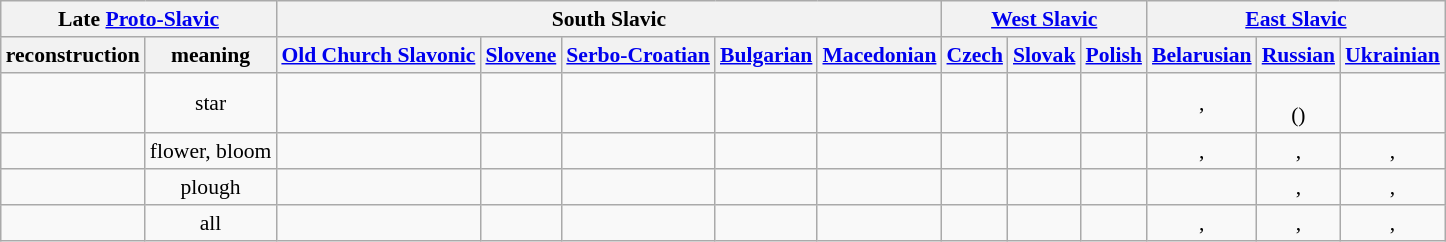<table class="wikitable" style="font-size: 90%; text-align:center">
<tr>
<th colspan=2>Late <a href='#'>Proto-Slavic</a></th>
<th colspan=5>South Slavic</th>
<th colspan=3><a href='#'>West Slavic</a></th>
<th colspan=3><a href='#'>East Slavic</a></th>
</tr>
<tr>
<th c=psl>reconstruction</th>
<th c=m>meaning</th>
<th c=cu><a href='#'>Old Church Slavonic</a></th>
<th c=sl><a href='#'>Slovene</a></th>
<th c=sh><a href='#'>Serbo-Croatian</a></th>
<th c=bg><a href='#'>Bulgarian</a></th>
<th c=mk><a href='#'>Macedonian</a></th>
<th c=cs><a href='#'>Czech</a></th>
<th c=sk><a href='#'>Slovak</a></th>
<th c=pl><a href='#'>Polish</a></th>
<th c=be><a href='#'>Belarusian</a></th>
<th c=ru><a href='#'>Russian</a></th>
<th c=uk><a href='#'>Ukrainian</a></th>
</tr>
<tr>
<td c=psl></td>
<td c=mean>star</td>
<td c=cu></td>
<td c=sl></td>
<td c=sh><br></td>
<td c=bg></td>
<td c=mk></td>
<td c=cs></td>
<td c=sk></td>
<td c=pl></td>
<td c=be>,<br></td>
<td c=ru><br>()</td>
<td c=uk></td>
</tr>
<tr>
<td c=psl></td>
<td c=mean>flower, bloom</td>
<td c=cu></td>
<td c=sl></td>
<td c=sh><br></td>
<td c=bg></td>
<td c=mk></td>
<td c=cs></td>
<td c=sk></td>
<td c=pl></td>
<td c=be>,<br></td>
<td c=ru>,<br></td>
<td c=uk>,<br></td>
</tr>
<tr>
<td c=psl></td>
<td c=mean>plough</td>
<td c=cu></td>
<td c=sl></td>
<td c=sh><br></td>
<td c=bg></td>
<td c=mk></td>
<td c=cs></td>
<td c=sk></td>
<td c=pl></td>
<td c=be></td>
<td c=ru>,<br></td>
<td c=uk>,<br></td>
</tr>
<tr>
<td c=psl></td>
<td c=mean>all</td>
<td c=cu></td>
<td c=sl></td>
<td c=sh><br></td>
<td c=bg></td>
<td c=mk></td>
<td c=cs></td>
<td c=sk></td>
<td c=pl></td>
<td c=be>,<br></td>
<td c=ru>,<br></td>
<td c=uk>,<br></td>
</tr>
</table>
